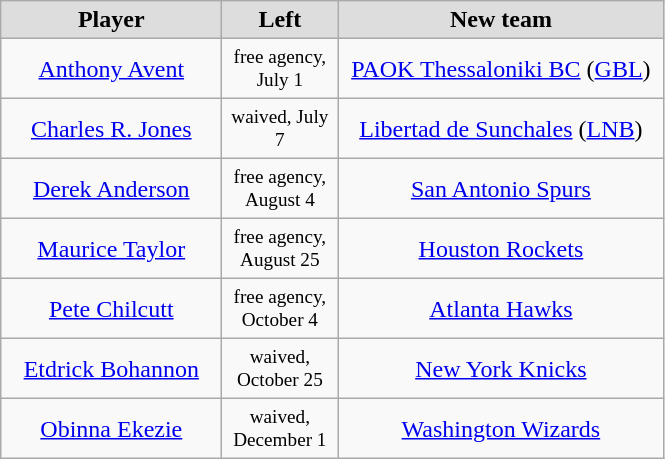<table class="wikitable" style="text-align: center">
<tr align="center"  bgcolor="#dddddd">
<td style="width:140px"><strong>Player</strong></td>
<td style="width:70px"><strong>Left</strong></td>
<td style="width:210px"><strong>New team</strong></td>
</tr>
<tr style="height:40px">
<td><a href='#'>Anthony Avent</a></td>
<td style="font-size: 80%">free agency, July 1</td>
<td><a href='#'>PAOK Thessaloniki BC</a> (<a href='#'>GBL</a>)</td>
</tr>
<tr style="height:40px">
<td><a href='#'>Charles R. Jones</a></td>
<td style="font-size: 80%">waived, July 7</td>
<td><a href='#'>Libertad de Sunchales</a> (<a href='#'>LNB</a>)</td>
</tr>
<tr style="height:40px">
<td><a href='#'>Derek Anderson</a></td>
<td style="font-size: 80%">free agency, August 4</td>
<td><a href='#'>San Antonio Spurs</a></td>
</tr>
<tr style="height:40px">
<td><a href='#'>Maurice Taylor</a></td>
<td style="font-size: 80%">free agency, August 25</td>
<td><a href='#'>Houston Rockets</a></td>
</tr>
<tr style="height:40px">
<td><a href='#'>Pete Chilcutt</a></td>
<td style="font-size: 80%">free agency, October 4</td>
<td><a href='#'>Atlanta Hawks</a></td>
</tr>
<tr style="height:40px">
<td><a href='#'>Etdrick Bohannon</a></td>
<td style="font-size: 80%">waived, October 25</td>
<td><a href='#'>New York Knicks</a></td>
</tr>
<tr style="height:40px">
<td><a href='#'>Obinna Ekezie</a></td>
<td style="font-size: 80%">waived, December 1</td>
<td><a href='#'>Washington Wizards</a></td>
</tr>
</table>
